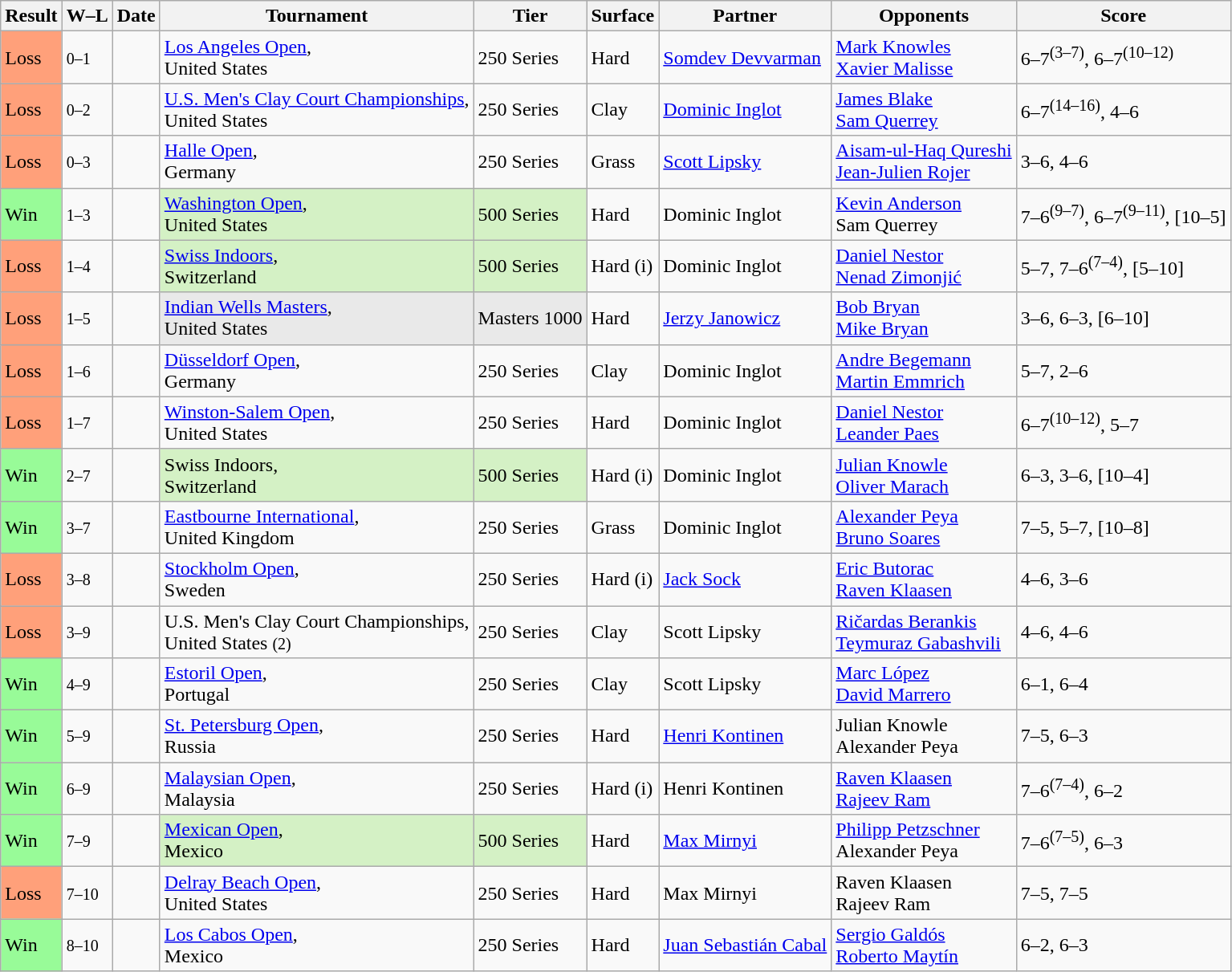<table class="sortable wikitable">
<tr>
<th>Result</th>
<th class="unsortable">W–L</th>
<th>Date</th>
<th>Tournament</th>
<th>Tier</th>
<th>Surface</th>
<th>Partner</th>
<th>Opponents</th>
<th class="unsortable">Score</th>
</tr>
<tr>
<td bgcolor=FFA07A>Loss</td>
<td><small>0–1</small></td>
<td><a href='#'></a></td>
<td><a href='#'>Los Angeles Open</a>,<br>United States</td>
<td>250 Series</td>
<td>Hard</td>
<td> <a href='#'>Somdev Devvarman</a></td>
<td> <a href='#'>Mark Knowles</a><br> <a href='#'>Xavier Malisse</a></td>
<td>6–7<sup>(3–7)</sup>, 6–7<sup>(10–12)</sup></td>
</tr>
<tr>
<td bgcolor=FFA07A>Loss</td>
<td><small>0–2</small></td>
<td><a href='#'></a></td>
<td><a href='#'>U.S. Men's Clay Court Championships</a>,<br>United States</td>
<td>250 Series</td>
<td>Clay</td>
<td> <a href='#'>Dominic Inglot</a></td>
<td> <a href='#'>James Blake</a><br> <a href='#'>Sam Querrey</a></td>
<td>6–7<sup>(14–16)</sup>, 4–6</td>
</tr>
<tr>
<td bgcolor=FFA07A>Loss</td>
<td><small>0–3</small></td>
<td><a href='#'></a></td>
<td><a href='#'>Halle Open</a>,<br>Germany</td>
<td>250 Series</td>
<td>Grass</td>
<td> <a href='#'>Scott Lipsky</a></td>
<td> <a href='#'>Aisam-ul-Haq Qureshi</a><br> <a href='#'>Jean-Julien Rojer</a></td>
<td>3–6, 4–6</td>
</tr>
<tr>
<td bgcolor=98FB98>Win</td>
<td><small>1–3</small></td>
<td><a href='#'></a></td>
<td style="background:#D4F1C5;"><a href='#'>Washington Open</a>,<br>United States</td>
<td style="background:#D4F1C5;">500 Series</td>
<td>Hard</td>
<td> Dominic Inglot</td>
<td> <a href='#'>Kevin Anderson</a><br> Sam Querrey</td>
<td>7–6<sup>(9–7)</sup>, 6–7<sup>(9–11)</sup>, [10–5]</td>
</tr>
<tr>
<td bgcolor=FFA07A>Loss</td>
<td><small>1–4</small></td>
<td><a href='#'></a></td>
<td style="background:#D4F1C5;"><a href='#'>Swiss Indoors</a>,<br>Switzerland</td>
<td style="background:#D4F1C5;">500 Series</td>
<td>Hard (i)</td>
<td> Dominic Inglot</td>
<td> <a href='#'>Daniel Nestor</a><br> <a href='#'>Nenad Zimonjić</a></td>
<td>5–7, 7–6<sup>(7–4)</sup>, [5–10]</td>
</tr>
<tr>
<td bgcolor=FFA07A>Loss</td>
<td><small>1–5</small></td>
<td><a href='#'></a></td>
<td style="background:#E9E9E9;"><a href='#'>Indian Wells Masters</a>,<br>United States</td>
<td style="background:#E9E9E9;">Masters 1000</td>
<td>Hard</td>
<td> <a href='#'>Jerzy Janowicz</a></td>
<td> <a href='#'>Bob Bryan</a><br> <a href='#'>Mike Bryan</a></td>
<td>3–6, 6–3, [6–10]</td>
</tr>
<tr>
<td bgcolor=FFA07A>Loss</td>
<td><small>1–6</small></td>
<td><a href='#'></a></td>
<td><a href='#'>Düsseldorf Open</a>,<br>Germany</td>
<td>250 Series</td>
<td>Clay</td>
<td> Dominic Inglot</td>
<td> <a href='#'>Andre Begemann</a><br> <a href='#'>Martin Emmrich</a></td>
<td>5–7, 2–6</td>
</tr>
<tr>
<td bgcolor=FFA07A>Loss</td>
<td><small>1–7</small></td>
<td><a href='#'></a></td>
<td><a href='#'>Winston-Salem Open</a>,<br>United States</td>
<td>250 Series</td>
<td>Hard</td>
<td> Dominic Inglot</td>
<td> <a href='#'>Daniel Nestor</a><br> <a href='#'>Leander Paes</a></td>
<td>6–7<sup>(10–12)</sup>, 5–7</td>
</tr>
<tr>
<td bgcolor=98FB98>Win</td>
<td><small>2–7</small></td>
<td><a href='#'></a></td>
<td style="background:#D4F1C5;">Swiss Indoors,<br>Switzerland</td>
<td style="background:#D4F1C5;">500 Series</td>
<td>Hard (i)</td>
<td> Dominic Inglot</td>
<td> <a href='#'>Julian Knowle</a><br> <a href='#'>Oliver Marach</a></td>
<td>6–3, 3–6, [10–4]</td>
</tr>
<tr>
<td bgcolor=98FB98>Win</td>
<td><small>3–7</small></td>
<td><a href='#'></a></td>
<td><a href='#'>Eastbourne International</a>,<br>United Kingdom</td>
<td>250 Series</td>
<td>Grass</td>
<td> Dominic Inglot</td>
<td> <a href='#'>Alexander Peya</a><br> <a href='#'>Bruno Soares</a></td>
<td>7–5, 5–7, [10–8]</td>
</tr>
<tr>
<td bgcolor=FFA07A>Loss</td>
<td><small>3–8</small></td>
<td><a href='#'></a></td>
<td><a href='#'>Stockholm Open</a>,<br>Sweden</td>
<td>250 Series</td>
<td>Hard (i)</td>
<td> <a href='#'>Jack Sock</a></td>
<td> <a href='#'>Eric Butorac</a><br> <a href='#'>Raven Klaasen</a></td>
<td>4–6, 3–6</td>
</tr>
<tr>
<td bgcolor=FFA07A>Loss</td>
<td><small>3–9</small></td>
<td><a href='#'></a></td>
<td>U.S. Men's Clay Court Championships,<br>United States <small>(2)</small></td>
<td>250 Series</td>
<td>Clay</td>
<td> Scott Lipsky</td>
<td> <a href='#'>Ričardas Berankis</a><br> <a href='#'>Teymuraz Gabashvili</a></td>
<td>4–6, 4–6</td>
</tr>
<tr>
<td bgcolor=98FB98>Win</td>
<td><small>4–9</small></td>
<td><a href='#'></a></td>
<td><a href='#'>Estoril Open</a>,<br>Portugal</td>
<td>250 Series</td>
<td>Clay</td>
<td> Scott Lipsky</td>
<td> <a href='#'>Marc López</a><br> <a href='#'>David Marrero</a></td>
<td>6–1, 6–4</td>
</tr>
<tr>
<td bgcolor=98FB98>Win</td>
<td><small>5–9</small></td>
<td><a href='#'></a></td>
<td><a href='#'>St. Petersburg Open</a>,<br>Russia</td>
<td>250 Series</td>
<td>Hard</td>
<td> <a href='#'>Henri Kontinen</a></td>
<td> Julian Knowle<br> Alexander Peya</td>
<td>7–5, 6–3</td>
</tr>
<tr>
<td bgcolor=98FB98>Win</td>
<td><small>6–9</small></td>
<td><a href='#'></a></td>
<td><a href='#'>Malaysian Open</a>,<br>Malaysia</td>
<td>250 Series</td>
<td>Hard (i)</td>
<td> Henri Kontinen</td>
<td> <a href='#'>Raven Klaasen</a><br> <a href='#'>Rajeev Ram</a></td>
<td>7–6<sup>(7–4)</sup>, 6–2</td>
</tr>
<tr>
<td bgcolor=98FB98>Win</td>
<td><small>7–9</small></td>
<td><a href='#'></a></td>
<td style="background:#D4F1C5;"><a href='#'>Mexican Open</a>,<br>Mexico</td>
<td style="background:#D4F1C5;">500 Series</td>
<td>Hard</td>
<td> <a href='#'>Max Mirnyi</a></td>
<td> <a href='#'>Philipp Petzschner</a><br> Alexander Peya</td>
<td>7–6<sup>(7–5)</sup>, 6–3</td>
</tr>
<tr>
<td bgcolor=FFA07A>Loss</td>
<td><small>7–10</small></td>
<td><a href='#'></a></td>
<td><a href='#'>Delray Beach Open</a>,<br>United States</td>
<td>250 Series</td>
<td>Hard</td>
<td> Max Mirnyi</td>
<td> Raven Klaasen<br> Rajeev Ram</td>
<td>7–5, 7–5</td>
</tr>
<tr>
<td bgcolor=98FB98>Win</td>
<td><small>8–10</small></td>
<td><a href='#'></a></td>
<td><a href='#'>Los Cabos Open</a>,<br>Mexico</td>
<td>250 Series</td>
<td>Hard</td>
<td> <a href='#'>Juan Sebastián Cabal</a></td>
<td> <a href='#'>Sergio Galdós</a><br> <a href='#'>Roberto Maytín</a></td>
<td>6–2, 6–3</td>
</tr>
</table>
